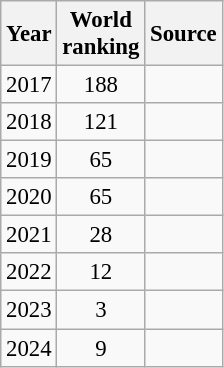<table class="wikitable" style="text-align:center; font-size: 95%;">
<tr>
<th>Year</th>
<th>World<br>ranking</th>
<th>Source</th>
</tr>
<tr>
<td>2017</td>
<td>188</td>
<td></td>
</tr>
<tr>
<td>2018</td>
<td>121</td>
<td></td>
</tr>
<tr>
<td>2019</td>
<td>65</td>
<td></td>
</tr>
<tr>
<td>2020</td>
<td>65</td>
<td></td>
</tr>
<tr>
<td>2021</td>
<td>28</td>
<td></td>
</tr>
<tr>
<td>2022</td>
<td>12</td>
<td></td>
</tr>
<tr>
<td>2023</td>
<td>3</td>
<td></td>
</tr>
<tr>
<td>2024</td>
<td>9</td>
<td></td>
</tr>
</table>
